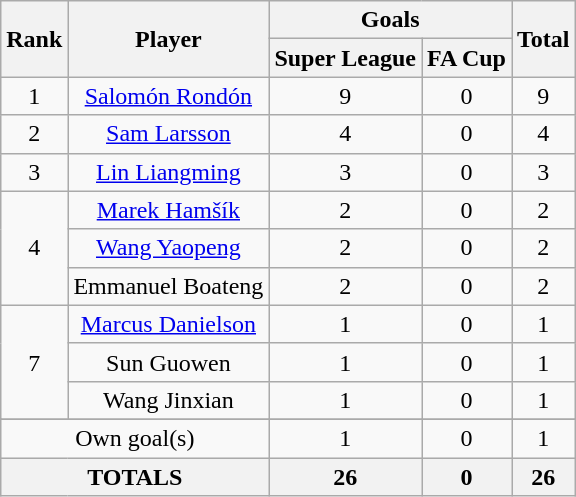<table class="wikitable" style="text-align:center">
<tr>
<th rowspan="2">Rank</th>
<th rowspan="2">Player</th>
<th colspan="2">Goals</th>
<th rowspan="2">Total</th>
</tr>
<tr>
<th>Super League</th>
<th>FA Cup</th>
</tr>
<tr>
<td>1</td>
<td><a href='#'>Salomón Rondón</a></td>
<td>9</td>
<td>0</td>
<td>9</td>
</tr>
<tr>
<td>2</td>
<td><a href='#'>Sam Larsson</a></td>
<td>4</td>
<td>0</td>
<td>4</td>
</tr>
<tr>
<td>3</td>
<td><a href='#'>Lin Liangming</a></td>
<td>3</td>
<td>0</td>
<td>3</td>
</tr>
<tr>
<td rowspan="3">4</td>
<td><a href='#'>Marek Hamšík</a></td>
<td>2</td>
<td>0</td>
<td>2</td>
</tr>
<tr>
<td><a href='#'>Wang Yaopeng</a></td>
<td>2</td>
<td>0</td>
<td>2</td>
</tr>
<tr>
<td>Emmanuel Boateng</td>
<td>2</td>
<td>0</td>
<td>2</td>
</tr>
<tr>
<td rowspan="3">7</td>
<td><a href='#'>Marcus Danielson</a></td>
<td>1</td>
<td>0</td>
<td>1</td>
</tr>
<tr>
<td>Sun Guowen</td>
<td>1</td>
<td>0</td>
<td>1</td>
</tr>
<tr>
<td>Wang Jinxian</td>
<td>1</td>
<td>0</td>
<td>1</td>
</tr>
<tr>
</tr>
<tr class="sortbottom">
<td colspan=2>Own goal(s)</td>
<td>1</td>
<td>0</td>
<td>1</td>
</tr>
<tr class="sortbottom">
<th colspan="2">TOTALS</th>
<th>26</th>
<th>0</th>
<th>26</th>
</tr>
</table>
